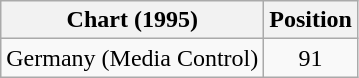<table class="wikitable plainrowheaders" style="text-align:center">
<tr>
<th scope="col">Chart (1995)</th>
<th scope="col">Position</th>
</tr>
<tr>
<td align="left">Germany (Media Control)</td>
<td align="center">91</td>
</tr>
</table>
